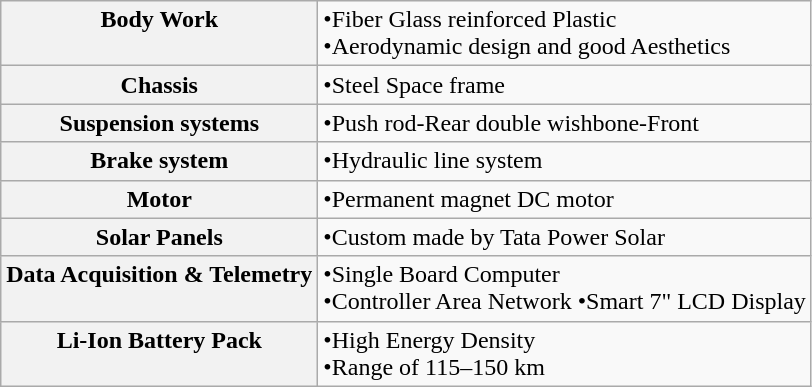<table class="wikitable">
<tr style="vertical-align: top">
<th>Body Work</th>
<td>•Fiber Glass reinforced Plastic<br>•Aerodynamic design and good Aesthetics</td>
</tr>
<tr style="vertical-align: top">
<th>Chassis</th>
<td>•Steel Space frame</td>
</tr>
<tr style="vertical-align: top">
<th>Suspension systems</th>
<td>•Push rod-Rear double wishbone-Front</td>
</tr>
<tr style="vertical-align: top">
<th>Brake system</th>
<td>•Hydraulic line system</td>
</tr>
<tr style="vertical-align: top">
<th>Motor</th>
<td>•Permanent magnet DC motor</td>
</tr>
<tr style="vertical-align: top">
<th>Solar Panels</th>
<td>•Custom made by Tata Power Solar</td>
</tr>
<tr style="vertical-align: top">
<th>Data Acquisition & Telemetry</th>
<td>•Single Board Computer<br>•Controller Area Network
•Smart 7" LCD Display</td>
</tr>
<tr style="vertical-align: top">
<th>Li-Ion Battery Pack</th>
<td>•High Energy Density<br>•Range of 115–150 km</td>
</tr>
</table>
